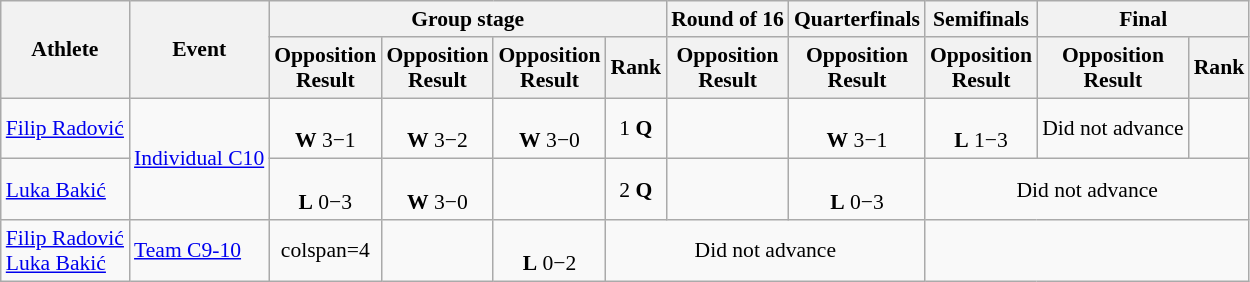<table class=wikitable style="font-size:90%">
<tr>
<th rowspan="2">Athlete</th>
<th rowspan="2">Event</th>
<th colspan="4">Group stage</th>
<th>Round of 16</th>
<th>Quarterfinals</th>
<th>Semifinals</th>
<th colspan="2">Final</th>
</tr>
<tr>
<th>Opposition<br>Result</th>
<th>Opposition<br>Result</th>
<th>Opposition<br>Result</th>
<th>Rank</th>
<th>Opposition<br>Result</th>
<th>Opposition<br>Result</th>
<th>Opposition<br>Result</th>
<th>Opposition<br>Result</th>
<th>Rank</th>
</tr>
<tr align=center>
<td align=left><a href='#'>Filip Radović</a></td>
<td align=left rowspan=2><a href='#'>Individual C10</a></td>
<td><br><strong>W</strong> 3−1</td>
<td><br><strong>W</strong> 3−2</td>
<td><br><strong>W</strong> 3−0</td>
<td>1 <strong>Q</strong></td>
<td></td>
<td><br><strong>W</strong> 3−1</td>
<td><br><strong>L</strong> 1−3</td>
<td>Did not advance</td>
<td></td>
</tr>
<tr align=center>
<td align=left><a href='#'>Luka Bakić</a></td>
<td><br><strong>L</strong> 0−3</td>
<td><br><strong>W</strong> 3−0</td>
<td></td>
<td>2 <strong>Q</strong></td>
<td></td>
<td><br><strong>L</strong> 0−3</td>
<td colspan=3>Did not advance</td>
</tr>
<tr align=center>
<td align=left><a href='#'>Filip Radović</a><br><a href='#'>Luka Bakić</a></td>
<td align=left><a href='#'>Team C9-10</a></td>
<td>colspan=4 </td>
<td></td>
<td><br><strong>L</strong> 0−2</td>
<td colspan=3>Did not advance</td>
</tr>
</table>
